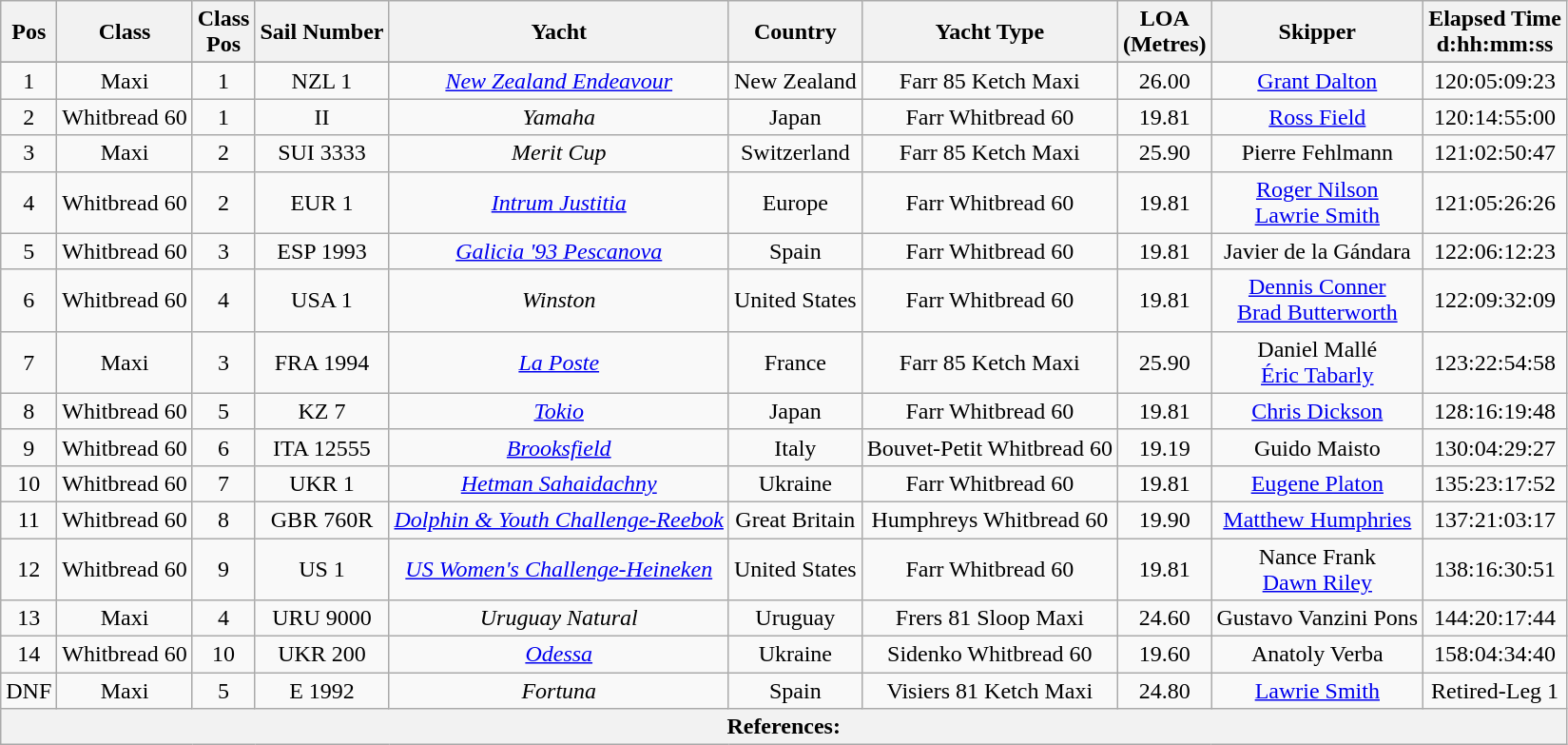<table class="wikitable sortable" style="text-align: center;" "font-size: 100%;">
<tr>
<th>Pos</th>
<th>Class</th>
<th>Class <br>Pos</th>
<th>Sail Number</th>
<th>Yacht</th>
<th>Country</th>
<th>Yacht Type</th>
<th>LOA<br>(Metres)</th>
<th>Skipper</th>
<th>Elapsed Time<br>d:hh:mm:ss</th>
</tr>
<tr style="font-weight:bold">
</tr>
<tr>
<td>1</td>
<td>Maxi</td>
<td>1</td>
<td>NZL 1</td>
<td><em><a href='#'>New Zealand Endeavour</a></em></td>
<td> New Zealand</td>
<td>Farr 85 Ketch Maxi</td>
<td>26.00</td>
<td><a href='#'>Grant Dalton</a></td>
<td>120:05:09:23</td>
</tr>
<tr>
<td>2</td>
<td>Whitbread 60</td>
<td>1</td>
<td>II</td>
<td><em>Yamaha</em></td>
<td> Japan</td>
<td>Farr Whitbread 60</td>
<td>19.81</td>
<td><a href='#'>Ross Field</a></td>
<td>120:14:55:00</td>
</tr>
<tr>
<td>3</td>
<td>Maxi</td>
<td>2</td>
<td>SUI 3333</td>
<td><em>Merit Cup</em></td>
<td> Switzerland</td>
<td>Farr 85 Ketch Maxi</td>
<td>25.90</td>
<td>Pierre Fehlmann</td>
<td>121:02:50:47</td>
</tr>
<tr>
<td>4</td>
<td>Whitbread 60</td>
<td>2</td>
<td>EUR 1</td>
<td><em><a href='#'>Intrum Justitia</a></em></td>
<td> Europe</td>
<td>Farr Whitbread 60</td>
<td>19.81</td>
<td><a href='#'>Roger Nilson</a> <br> <a href='#'>Lawrie Smith</a></td>
<td>121:05:26:26</td>
</tr>
<tr>
<td>5</td>
<td>Whitbread 60</td>
<td>3</td>
<td>ESP 1993</td>
<td><em><a href='#'>Galicia '93 Pescanova</a></em></td>
<td> Spain</td>
<td>Farr Whitbread 60</td>
<td>19.81</td>
<td>Javier de la Gándara</td>
<td>122:06:12:23</td>
</tr>
<tr>
<td>6</td>
<td>Whitbread 60</td>
<td>4</td>
<td>USA 1</td>
<td><em>Winston</em></td>
<td> United States</td>
<td>Farr Whitbread 60</td>
<td>19.81</td>
<td><a href='#'>Dennis Conner</a> <br> <a href='#'>Brad Butterworth</a></td>
<td>122:09:32:09</td>
</tr>
<tr>
<td>7</td>
<td>Maxi</td>
<td>3</td>
<td>FRA 1994</td>
<td><em><a href='#'>La Poste</a></em></td>
<td> France</td>
<td>Farr 85 Ketch Maxi</td>
<td>25.90</td>
<td>Daniel Mallé <br> <a href='#'>Éric Tabarly</a></td>
<td>123:22:54:58</td>
</tr>
<tr>
<td>8</td>
<td>Whitbread 60</td>
<td>5</td>
<td>KZ 7</td>
<td><em><a href='#'>Tokio</a></em></td>
<td> Japan</td>
<td>Farr Whitbread 60</td>
<td>19.81</td>
<td><a href='#'>Chris Dickson</a></td>
<td>128:16:19:48</td>
</tr>
<tr>
<td>9</td>
<td>Whitbread 60</td>
<td>6</td>
<td>ITA 12555</td>
<td><em><a href='#'>Brooksfield</a></em></td>
<td> Italy</td>
<td>Bouvet-Petit Whitbread 60</td>
<td>19.19</td>
<td>Guido Maisto</td>
<td>130:04:29:27</td>
</tr>
<tr>
<td>10</td>
<td>Whitbread 60</td>
<td>7</td>
<td>UKR 1</td>
<td><em><a href='#'>Hetman Sahaidachny</a></em></td>
<td> Ukraine</td>
<td>Farr Whitbread 60</td>
<td>19.81</td>
<td><a href='#'>Eugene Platon</a></td>
<td>135:23:17:52</td>
</tr>
<tr>
<td>11</td>
<td>Whitbread 60</td>
<td>8</td>
<td>GBR 760R</td>
<td><em><a href='#'>Dolphin & Youth Challenge-Reebok</a></em></td>
<td> Great Britain</td>
<td>Humphreys Whitbread 60</td>
<td>19.90</td>
<td><a href='#'>Matthew Humphries</a></td>
<td>137:21:03:17</td>
</tr>
<tr>
<td>12</td>
<td>Whitbread 60</td>
<td>9</td>
<td>US 1</td>
<td><em><a href='#'>US Women's Challenge-Heineken</a></em></td>
<td> United States</td>
<td>Farr Whitbread 60</td>
<td>19.81</td>
<td>Nance Frank <br> <a href='#'>Dawn Riley</a></td>
<td>138:16:30:51</td>
</tr>
<tr>
<td>13</td>
<td>Maxi</td>
<td>4</td>
<td>URU 9000</td>
<td><em>Uruguay Natural</em></td>
<td> Uruguay</td>
<td>Frers 81 Sloop Maxi</td>
<td>24.60</td>
<td>Gustavo Vanzini Pons</td>
<td>144:20:17:44</td>
</tr>
<tr>
<td>14</td>
<td>Whitbread 60</td>
<td>10</td>
<td>UKR 200</td>
<td><em><a href='#'>Odessa</a></em></td>
<td> Ukraine</td>
<td>Sidenko Whitbread 60</td>
<td>19.60</td>
<td>Anatoly Verba</td>
<td>158:04:34:40</td>
</tr>
<tr>
<td>DNF</td>
<td>Maxi</td>
<td>5</td>
<td>E 1992</td>
<td><em>Fortuna</em></td>
<td> Spain</td>
<td>Visiers 81 Ketch Maxi</td>
<td>24.80</td>
<td><a href='#'>Lawrie Smith</a></td>
<td>Retired-Leg 1</td>
</tr>
<tr>
<th colspan=10>References:</th>
</tr>
</table>
